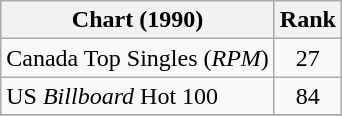<table class="wikitable">
<tr>
<th>Chart (1990)</th>
<th style="text-align:center;">Rank</th>
</tr>
<tr>
<td>Canada Top Singles (<em>RPM</em>)</td>
<td style="text-align:center;">27</td>
</tr>
<tr>
<td>US <em>Billboard</em> Hot 100</td>
<td style="text-align:center;">84</td>
</tr>
<tr>
</tr>
</table>
